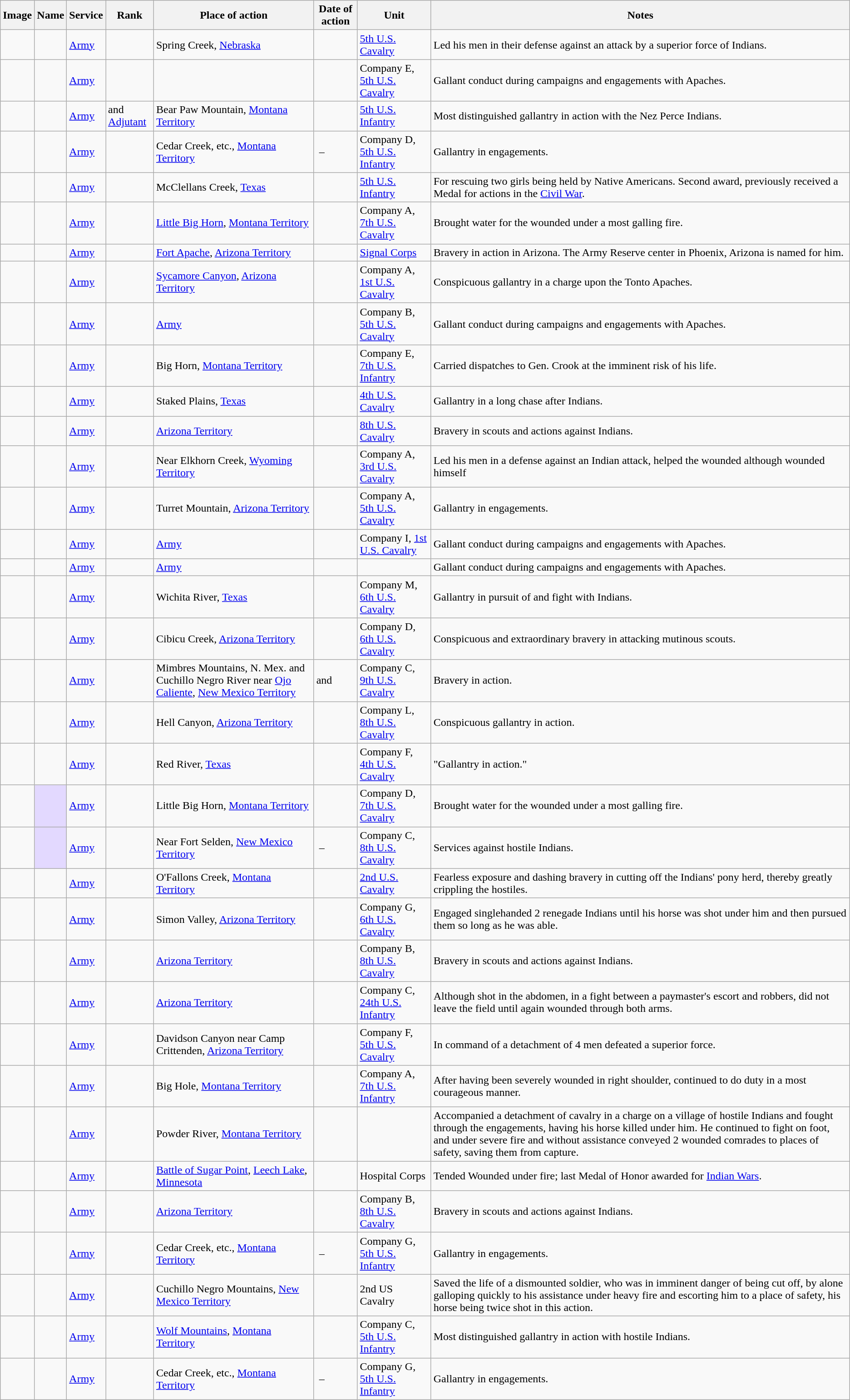<table class="wikitable sortable">
<tr>
<th class="unsortable">Image</th>
<th>Name</th>
<th>Service</th>
<th>Rank</th>
<th>Place of action</th>
<th>Date of action</th>
<th>Unit</th>
<th class="unsortable">Notes</th>
</tr>
<tr>
<td></td>
<td></td>
<td><a href='#'>Army</a></td>
<td></td>
<td>Spring Creek, <a href='#'>Nebraska</a></td>
<td></td>
<td><a href='#'>5th U.S. Cavalry</a></td>
<td>Led his men in their defense against an attack by a superior force of Indians.</td>
</tr>
<tr>
<td></td>
<td></td>
<td><a href='#'>Army</a></td>
<td></td>
<td></td>
<td></td>
<td>Company E, <a href='#'>5th U.S. Cavalry</a></td>
<td>Gallant conduct during campaigns and engagements with Apaches.</td>
</tr>
<tr>
<td></td>
<td></td>
<td><a href='#'>Army</a></td>
<td> and <a href='#'>Adjutant</a></td>
<td>Bear Paw Mountain, <a href='#'>Montana Territory</a></td>
<td></td>
<td><a href='#'>5th U.S. Infantry</a></td>
<td>Most distinguished gallantry in action with the Nez Perce Indians.</td>
</tr>
<tr>
<td></td>
<td></td>
<td><a href='#'>Army</a></td>
<td></td>
<td>Cedar Creek, etc., <a href='#'>Montana Territory</a></td>
<td> – </td>
<td>Company D, <a href='#'>5th U.S. Infantry</a></td>
<td>Gallantry in engagements.</td>
</tr>
<tr>
<td></td>
<td></td>
<td><a href='#'>Army</a></td>
<td></td>
<td>McClellans Creek, <a href='#'>Texas</a></td>
<td></td>
<td><a href='#'>5th U.S. Infantry</a></td>
<td>For rescuing two girls being held by Native Americans. Second award, previously received a Medal for actions in the <a href='#'>Civil War</a>.</td>
</tr>
<tr>
<td></td>
<td></td>
<td><a href='#'>Army</a></td>
<td></td>
<td><a href='#'>Little Big Horn</a>, <a href='#'>Montana Territory</a></td>
<td></td>
<td>Company A, <a href='#'>7th U.S. Cavalry</a></td>
<td>Brought water for the wounded under a most galling fire.</td>
</tr>
<tr>
<td></td>
<td></td>
<td><a href='#'>Army</a></td>
<td></td>
<td><a href='#'>Fort Apache</a>, <a href='#'>Arizona Territory</a></td>
<td></td>
<td><a href='#'>Signal Corps</a></td>
<td>Bravery in action in Arizona.  The Army Reserve center in Phoenix, Arizona is named for him.</td>
</tr>
<tr>
<td></td>
<td></td>
<td><a href='#'>Army</a></td>
<td></td>
<td><a href='#'>Sycamore Canyon</a>, <a href='#'>Arizona Territory</a></td>
<td></td>
<td>Company A, <a href='#'>1st U.S. Cavalry</a></td>
<td>Conspicuous gallantry in a charge upon the Tonto Apaches.</td>
</tr>
<tr>
<td></td>
<td></td>
<td><a href='#'>Army</a></td>
<td></td>
<td><a href='#'>Army</a></td>
<td></td>
<td>Company B, <a href='#'>5th U.S. Cavalry</a></td>
<td>Gallant conduct during campaigns and engagements with Apaches.</td>
</tr>
<tr>
<td></td>
<td></td>
<td><a href='#'>Army</a></td>
<td></td>
<td>Big Horn, <a href='#'>Montana Territory</a></td>
<td></td>
<td>Company E, <a href='#'>7th U.S. Infantry</a></td>
<td>Carried dispatches to Gen. Crook at the imminent risk of his life.</td>
</tr>
<tr>
<td></td>
<td></td>
<td><a href='#'>Army</a></td>
<td></td>
<td>Staked Plains, <a href='#'>Texas</a></td>
<td></td>
<td><a href='#'>4th U.S. Cavalry</a></td>
<td>Gallantry in a long chase after Indians.</td>
</tr>
<tr>
<td></td>
<td></td>
<td><a href='#'>Army</a></td>
<td></td>
<td><a href='#'>Arizona Territory</a></td>
<td></td>
<td><a href='#'>8th U.S. Cavalry</a></td>
<td>Bravery in scouts and actions against Indians.</td>
</tr>
<tr>
<td></td>
<td></td>
<td><a href='#'>Army</a></td>
<td></td>
<td>Near Elkhorn Creek, <a href='#'>Wyoming Territory</a></td>
<td></td>
<td>Company A, <a href='#'>3rd U.S. Cavalry</a></td>
<td>Led his men in a defense against an Indian attack, helped the wounded although wounded himself</td>
</tr>
<tr>
<td></td>
<td></td>
<td><a href='#'>Army</a></td>
<td></td>
<td>Turret Mountain, <a href='#'>Arizona Territory</a></td>
<td></td>
<td>Company A, <a href='#'>5th U.S. Cavalry</a></td>
<td>Gallantry in engagements.</td>
</tr>
<tr>
<td></td>
<td></td>
<td><a href='#'>Army</a></td>
<td></td>
<td><a href='#'>Army</a></td>
<td></td>
<td>Company I, <a href='#'>1st U.S. Cavalry</a></td>
<td>Gallant conduct during campaigns and engagements with Apaches.</td>
</tr>
<tr>
<td></td>
<td></td>
<td><a href='#'>Army</a></td>
<td></td>
<td><a href='#'>Army</a></td>
<td></td>
<td></td>
<td>Gallant conduct during campaigns and engagements with Apaches.</td>
</tr>
<tr>
<td></td>
<td></td>
<td><a href='#'>Army</a></td>
<td></td>
<td>Wichita River, <a href='#'>Texas</a></td>
<td></td>
<td>Company M, <a href='#'>6th U.S. Cavalry</a></td>
<td>Gallantry in pursuit of and fight with Indians.</td>
</tr>
<tr>
<td></td>
<td></td>
<td><a href='#'>Army</a></td>
<td></td>
<td>Cibicu Creek, <a href='#'>Arizona Territory</a></td>
<td></td>
<td>Company D, <a href='#'>6th U.S. Cavalry</a></td>
<td>Conspicuous and extraordinary bravery in attacking mutinous scouts.</td>
</tr>
<tr>
<td></td>
<td></td>
<td><a href='#'>Army</a></td>
<td></td>
<td>Mimbres Mountains, N. Mex. and Cuchillo Negro River near <a href='#'>Ojo Caliente</a>, <a href='#'>New Mexico Territory</a></td>
<td> and </td>
<td>Company C, <a href='#'>9th U.S. Cavalry</a></td>
<td>Bravery in action.</td>
</tr>
<tr>
<td></td>
<td></td>
<td><a href='#'>Army</a></td>
<td></td>
<td>Hell Canyon, <a href='#'>Arizona Territory</a></td>
<td></td>
<td>Company L, <a href='#'>8th U.S. Cavalry</a></td>
<td>Conspicuous gallantry in action.</td>
</tr>
<tr>
<td></td>
<td></td>
<td><a href='#'>Army</a></td>
<td></td>
<td>Red River, <a href='#'>Texas</a></td>
<td></td>
<td>Company F, <a href='#'>4th U.S. Cavalry</a></td>
<td>"Gallantry in action."</td>
</tr>
<tr>
<td></td>
<td style="background:#e3d9ff;"></td>
<td><a href='#'>Army</a></td>
<td></td>
<td>Little Big Horn, <a href='#'>Montana Territory</a></td>
<td></td>
<td>Company D, <a href='#'>7th U.S. Cavalry</a></td>
<td>Brought water for the wounded under a most galling fire.</td>
</tr>
<tr>
<td></td>
<td style="background:#e3d9ff;"></td>
<td><a href='#'>Army</a></td>
<td></td>
<td>Near Fort Selden, <a href='#'>New Mexico Territory</a></td>
<td> – </td>
<td>Company C, <a href='#'>8th U.S. Cavalry</a></td>
<td>Services against hostile Indians.</td>
</tr>
<tr>
<td></td>
<td></td>
<td><a href='#'>Army</a></td>
<td></td>
<td>O'Fallons Creek, <a href='#'>Montana Territory</a></td>
<td></td>
<td><a href='#'>2nd U.S. Cavalry</a></td>
<td>Fearless exposure and dashing bravery in cutting off the Indians' pony herd, thereby greatly crippling the hostiles.</td>
</tr>
<tr>
<td></td>
<td></td>
<td><a href='#'>Army</a></td>
<td></td>
<td>Simon Valley, <a href='#'>Arizona Territory</a></td>
<td></td>
<td>Company G, <a href='#'>6th U.S. Cavalry</a></td>
<td>Engaged singlehanded 2 renegade Indians until his horse was shot under him and then pursued them so long as he was able.</td>
</tr>
<tr>
<td></td>
<td></td>
<td><a href='#'>Army</a></td>
<td></td>
<td><a href='#'>Arizona Territory</a></td>
<td></td>
<td>Company B, <a href='#'>8th U.S. Cavalry</a></td>
<td>Bravery in scouts and actions against Indians.</td>
</tr>
<tr>
<td></td>
<td></td>
<td><a href='#'>Army</a></td>
<td></td>
<td><a href='#'>Arizona Territory</a></td>
<td></td>
<td>Company C, <a href='#'>24th U.S. Infantry</a></td>
<td>Although shot in the abdomen, in a fight between a paymaster's escort and robbers, did not leave the field until again wounded through both arms.</td>
</tr>
<tr>
<td></td>
<td></td>
<td><a href='#'>Army</a></td>
<td></td>
<td>Davidson Canyon near Camp Crittenden, <a href='#'>Arizona Territory</a></td>
<td></td>
<td>Company F, <a href='#'>5th U.S. Cavalry</a></td>
<td>In command of a detachment of 4 men defeated a superior force.</td>
</tr>
<tr>
<td></td>
<td></td>
<td><a href='#'>Army</a></td>
<td></td>
<td>Big Hole, <a href='#'>Montana Territory</a></td>
<td></td>
<td>Company A, <a href='#'>7th U.S. Infantry</a></td>
<td>After having been severely wounded in right shoulder, continued to do duty in a most courageous manner.</td>
</tr>
<tr>
<td></td>
<td></td>
<td><a href='#'>Army</a></td>
<td></td>
<td>Powder River, <a href='#'>Montana Territory</a></td>
<td></td>
<td></td>
<td>Accompanied a detachment of cavalry in a charge on a village of hostile Indians and fought through the engagements, having his horse killed under him. He continued to fight on foot, and under severe fire and without assistance conveyed 2 wounded comrades to places of safety, saving them from capture.</td>
</tr>
<tr>
<td></td>
<td></td>
<td><a href='#'>Army</a></td>
<td></td>
<td><a href='#'>Battle of Sugar Point</a>, <a href='#'>Leech Lake</a>, <a href='#'>Minnesota</a></td>
<td></td>
<td>Hospital Corps</td>
<td>Tended Wounded under fire; last Medal of Honor awarded for <a href='#'>Indian Wars</a>.</td>
</tr>
<tr>
<td></td>
<td></td>
<td><a href='#'>Army</a></td>
<td></td>
<td><a href='#'>Arizona Territory</a></td>
<td></td>
<td>Company B, <a href='#'>8th U.S. Cavalry</a></td>
<td>Bravery in scouts and actions against Indians.</td>
</tr>
<tr>
<td></td>
<td></td>
<td><a href='#'>Army</a></td>
<td></td>
<td>Cedar Creek, etc., <a href='#'>Montana Territory</a></td>
<td> – </td>
<td>Company G, <a href='#'>5th U.S. Infantry</a></td>
<td>Gallantry in engagements.</td>
</tr>
<tr>
<td></td>
<td></td>
<td><a href='#'>Army</a></td>
<td></td>
<td>Cuchillo Negro Mountains, <a href='#'>New Mexico Territory</a></td>
<td></td>
<td>2nd US Cavalry</td>
<td>Saved the life of a dismounted soldier, who was in imminent danger of being cut off, by alone galloping quickly to his assistance under heavy fire and escorting him to a place of safety, his horse being twice shot in this action.</td>
</tr>
<tr>
<td></td>
<td></td>
<td><a href='#'>Army</a></td>
<td></td>
<td><a href='#'>Wolf Mountains</a>, <a href='#'>Montana Territory</a></td>
<td></td>
<td>Company C, <a href='#'>5th U.S. Infantry</a></td>
<td>Most distinguished gallantry in action with hostile Indians.</td>
</tr>
<tr>
<td></td>
<td></td>
<td><a href='#'>Army</a></td>
<td></td>
<td>Cedar Creek, etc., <a href='#'>Montana Territory</a></td>
<td> – </td>
<td>Company G, <a href='#'>5th U.S. Infantry</a></td>
<td>Gallantry in engagements.</td>
</tr>
</table>
